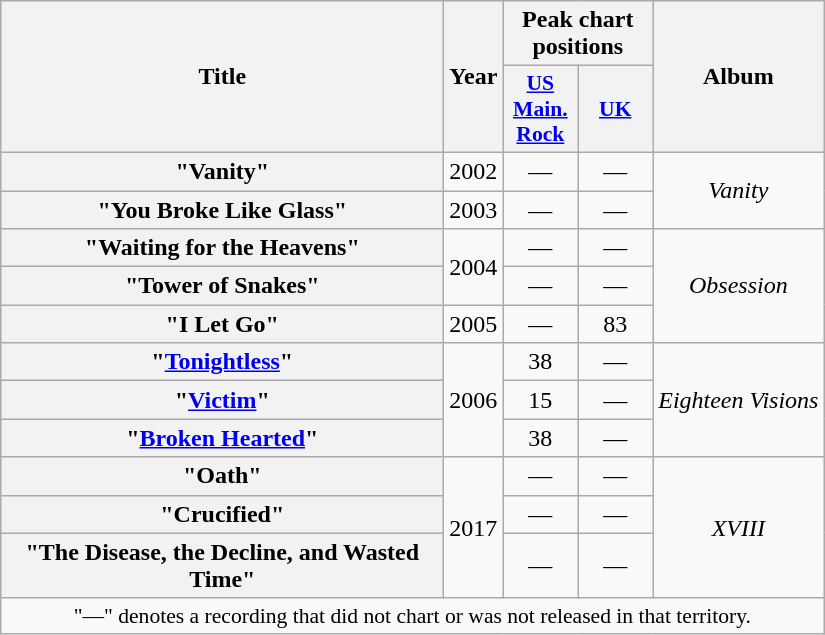<table class="wikitable plainrowheaders" style="text-align:center;">
<tr>
<th scope="col" rowspan="2" style="width:18em;">Title</th>
<th scope="col" rowspan="2">Year</th>
<th scope="col" colspan="2">Peak chart positions</th>
<th scope="col" rowspan="2">Album</th>
</tr>
<tr>
<th scope="col" style="width:3em;font-size:90%;"><a href='#'>US<br>Main. Rock</a><br></th>
<th scope="col" style="width:3em;font-size:90%;"><a href='#'>UK</a><br></th>
</tr>
<tr>
<th scope="row">"Vanity"</th>
<td>2002</td>
<td>—</td>
<td>—</td>
<td rowspan="2"><em>Vanity</em></td>
</tr>
<tr>
<th scope="row">"You Broke Like Glass"</th>
<td>2003</td>
<td>—</td>
<td>—</td>
</tr>
<tr>
<th scope="row">"Waiting for the Heavens"</th>
<td rowspan="2">2004</td>
<td>—</td>
<td>—</td>
<td rowspan="3"><em>Obsession</em></td>
</tr>
<tr>
<th scope="row">"Tower of Snakes"</th>
<td>—</td>
<td>—</td>
</tr>
<tr>
<th scope="row">"I Let Go"</th>
<td>2005</td>
<td>—</td>
<td>83</td>
</tr>
<tr>
<th scope="row">"<a href='#'>Tonightless</a>"</th>
<td rowspan="3">2006</td>
<td>38</td>
<td>—</td>
<td rowspan="3"><em>Eighteen Visions</em></td>
</tr>
<tr>
<th scope="row">"<a href='#'>Victim</a>"</th>
<td>15</td>
<td>—</td>
</tr>
<tr>
<th scope="row">"<a href='#'>Broken Hearted</a>"</th>
<td>38</td>
<td>—</td>
</tr>
<tr>
<th scope="row">"Oath"</th>
<td rowspan="3">2017</td>
<td>—</td>
<td>—</td>
<td rowspan="3"><em>XVIII</em></td>
</tr>
<tr>
<th scope="row">"Crucified"</th>
<td>—</td>
<td>—</td>
</tr>
<tr>
<th scope="row">"The Disease, the Decline, and Wasted Time"</th>
<td>—</td>
<td>—</td>
</tr>
<tr>
<td colspan="5" style="font-size:90%">"—" denotes a recording that did not chart or was not released in that territory.</td>
</tr>
</table>
